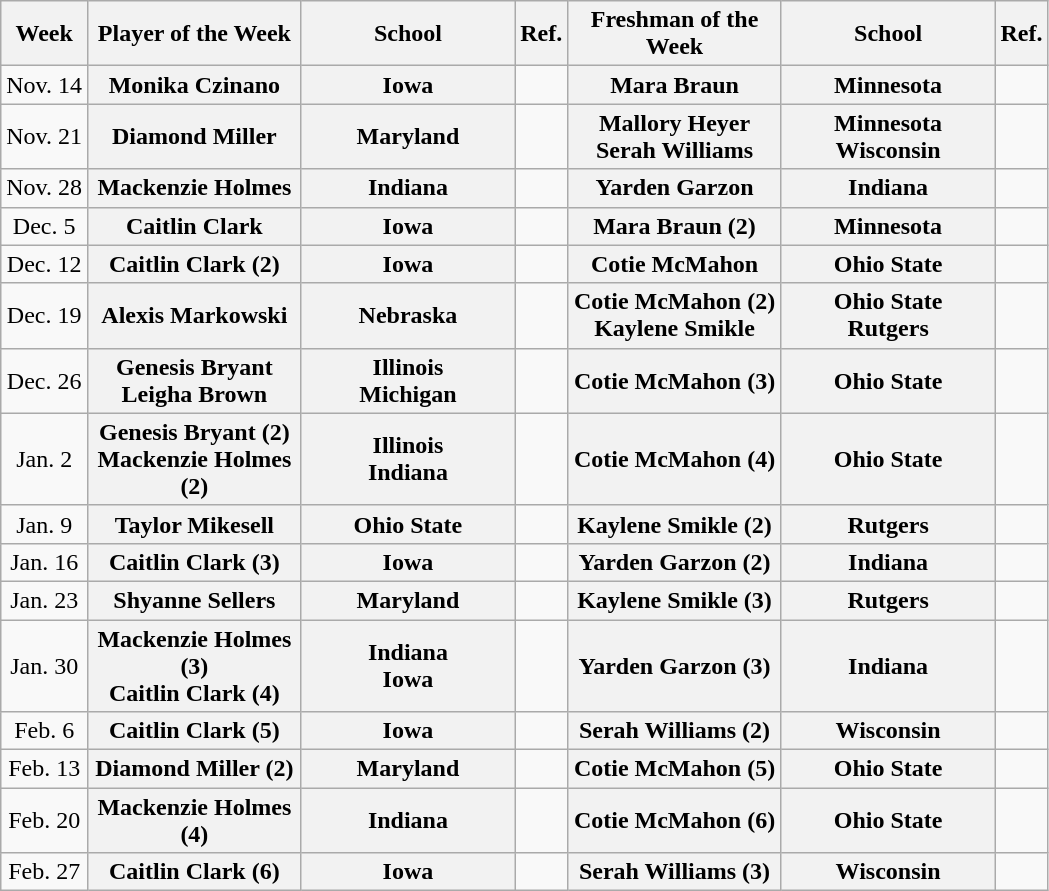<table class=wikitable style="text-align:center">
<tr>
<th>Week</th>
<th>Player of the Week</th>
<th>School</th>
<th>Ref.</th>
<th>Freshman of the Week</th>
<th>School</th>
<th>Ref.</th>
</tr>
<tr>
<td>Nov. 14</td>
<th style=>Monika Czinano</th>
<th style=>Iowa</th>
<td></td>
<th style=>Mara Braun</th>
<th style=>Minnesota</th>
<td></td>
</tr>
<tr>
<td>Nov. 21</td>
<th style=>Diamond Miller</th>
<th style=>Maryland</th>
<td></td>
<th width=135>Mallory Heyer<br>Serah Williams</th>
<th width=135>Minnesota<br>Wisconsin</th>
<td></td>
</tr>
<tr>
<td>Nov. 28</td>
<th style=>Mackenzie Holmes</th>
<th style=>Indiana</th>
<td></td>
<th style=>Yarden Garzon</th>
<th style=>Indiana</th>
<td></td>
</tr>
<tr>
<td>Dec. 5</td>
<th style=>Caitlin Clark</th>
<th style=>Iowa</th>
<td></td>
<th style=>Mara Braun (2)</th>
<th style=>Minnesota</th>
<td></td>
</tr>
<tr>
<td>Dec. 12</td>
<th style=>Caitlin Clark (2)</th>
<th style=>Iowa</th>
<td></td>
<th style=>Cotie McMahon</th>
<th style=>Ohio State</th>
<td></td>
</tr>
<tr>
<td>Dec. 19</td>
<th style=>Alexis Markowski</th>
<th style=>Nebraska</th>
<td></td>
<th width=135>Cotie McMahon (2)<br>Kaylene Smikle</th>
<th width=135>Ohio State<br>Rutgers</th>
<td></td>
</tr>
<tr>
<td>Dec. 26</td>
<th width=135>Genesis Bryant<br>Leigha Brown</th>
<th width=135>Illinois<br>Michigan</th>
<td></td>
<th style=>Cotie McMahon (3)</th>
<th style=>Ohio State</th>
<td></td>
</tr>
<tr>
<td>Jan. 2</td>
<th width=135>Genesis Bryant (2)<br>Mackenzie Holmes (2)</th>
<th width=135>Illinois<br>Indiana</th>
<td></td>
<th style=>Cotie McMahon (4)</th>
<th style=>Ohio State</th>
<td></td>
</tr>
<tr>
<td>Jan. 9</td>
<th style=>Taylor Mikesell</th>
<th style=>Ohio State</th>
<td></td>
<th style=>Kaylene Smikle (2)</th>
<th style=>Rutgers</th>
<td></td>
</tr>
<tr>
<td>Jan. 16</td>
<th style=>Caitlin Clark (3)</th>
<th style=>Iowa</th>
<td></td>
<th style=>Yarden Garzon (2)</th>
<th style=>Indiana</th>
<td></td>
</tr>
<tr>
<td>Jan. 23</td>
<th style=>Shyanne Sellers</th>
<th style=>Maryland</th>
<td></td>
<th style=>Kaylene Smikle (3)</th>
<th style=>Rutgers</th>
<td></td>
</tr>
<tr>
<td>Jan. 30</td>
<th width=135>Mackenzie Holmes (3)<br>Caitlin Clark (4)</th>
<th width=135>Indiana<br>Iowa</th>
<td></td>
<th style=>Yarden Garzon (3)</th>
<th style=>Indiana</th>
<td></td>
</tr>
<tr>
<td>Feb. 6</td>
<th style=>Caitlin Clark (5)</th>
<th style=>Iowa</th>
<td></td>
<th style=>Serah Williams (2)</th>
<th style=>Wisconsin</th>
<td></td>
</tr>
<tr>
<td>Feb. 13</td>
<th style=>Diamond Miller (2)</th>
<th style=>Maryland</th>
<td></td>
<th style=>Cotie McMahon (5)</th>
<th style=>Ohio State</th>
<td></td>
</tr>
<tr>
<td>Feb. 20</td>
<th style=>Mackenzie Holmes (4)</th>
<th style=>Indiana</th>
<td></td>
<th style=>Cotie McMahon (6)</th>
<th style=>Ohio State</th>
<td></td>
</tr>
<tr>
<td>Feb. 27</td>
<th style=>Caitlin Clark (6)</th>
<th style=>Iowa</th>
<td></td>
<th style=>Serah Williams (3)</th>
<th style=>Wisconsin</th>
<td></td>
</tr>
</table>
